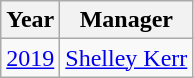<table class="wikitable">
<tr>
<th>Year</th>
<th>Manager</th>
</tr>
<tr>
<td align=center><a href='#'>2019</a></td>
<td> <a href='#'>Shelley Kerr</a></td>
</tr>
</table>
